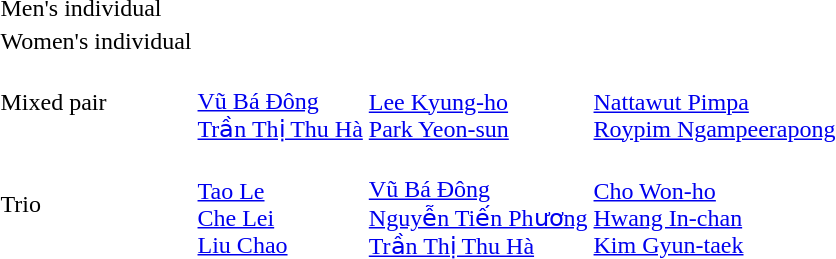<table>
<tr>
<td>Men's individual</td>
<td></td>
<td></td>
<td></td>
</tr>
<tr>
<td>Women's individual</td>
<td></td>
<td></td>
<td></td>
</tr>
<tr>
<td>Mixed pair</td>
<td><br><a href='#'>Vũ Bá Đông</a><br><a href='#'>Trần Thị Thu Hà</a></td>
<td><br><a href='#'>Lee Kyung-ho</a><br><a href='#'>Park Yeon-sun</a></td>
<td><br><a href='#'>Nattawut Pimpa</a><br><a href='#'>Roypim Ngampeerapong</a></td>
</tr>
<tr>
<td>Trio</td>
<td><br><a href='#'>Tao Le</a><br><a href='#'>Che Lei</a><br><a href='#'>Liu Chao</a></td>
<td><br><a href='#'>Vũ Bá Đông</a><br><a href='#'>Nguyễn Tiến Phương</a><br><a href='#'>Trần Thị Thu Hà</a></td>
<td><br><a href='#'>Cho Won-ho</a><br><a href='#'>Hwang In-chan</a><br><a href='#'>Kim Gyun-taek</a></td>
</tr>
</table>
